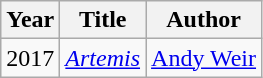<table class="wikitable">
<tr>
<th>Year</th>
<th>Title</th>
<th>Author</th>
</tr>
<tr>
<td>2017</td>
<td><em><a href='#'>Artemis</a></em></td>
<td><a href='#'>Andy Weir</a></td>
</tr>
</table>
